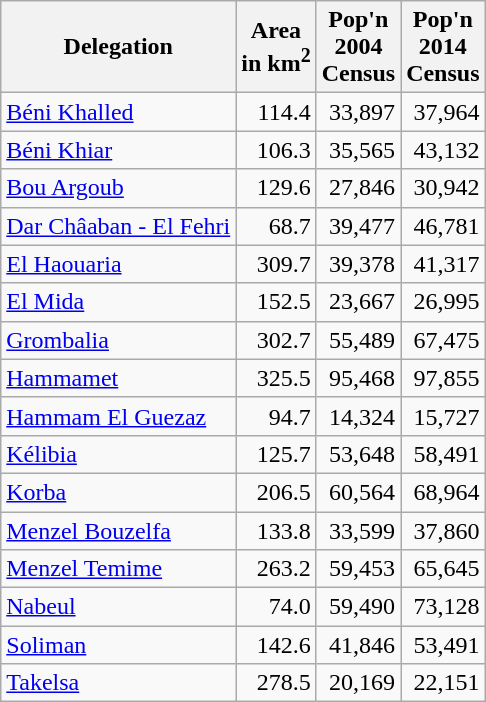<table class="wikitable">
<tr>
<th>Delegation</th>
<th>Area <br>in km<sup>2</sup></th>
<th>Pop'n <br>2004<br>Census</th>
<th>Pop'n <br>2014<br>Census</th>
</tr>
<tr>
<td><a href='#'>Béni Khalled</a></td>
<td align="right">114.4</td>
<td align="right">33,897</td>
<td align="right">37,964</td>
</tr>
<tr>
<td><a href='#'>Béni Khiar</a></td>
<td align="right">106.3</td>
<td align="right">35,565</td>
<td align="right">43,132</td>
</tr>
<tr>
<td><a href='#'>Bou Argoub</a></td>
<td align="right">129.6</td>
<td align="right">27,846</td>
<td align="right">30,942</td>
</tr>
<tr>
<td><a href='#'>Dar Châaban - El Fehri</a></td>
<td align="right">68.7</td>
<td align="right">39,477</td>
<td align="right">46,781</td>
</tr>
<tr>
<td><a href='#'>El Haouaria</a></td>
<td align="right">309.7</td>
<td align="right">39,378</td>
<td align="right">41,317</td>
</tr>
<tr>
<td><a href='#'>El Mida</a></td>
<td align="right">152.5</td>
<td align="right">23,667</td>
<td align="right">26,995</td>
</tr>
<tr>
<td><a href='#'>Grombalia</a></td>
<td align="right">302.7</td>
<td align="right">55,489</td>
<td align="right">67,475</td>
</tr>
<tr>
<td><a href='#'>Hammamet</a></td>
<td align="right">325.5</td>
<td align="right">95,468</td>
<td align="right">97,855</td>
</tr>
<tr>
<td><a href='#'>Hammam El Guezaz</a></td>
<td align="right">94.7</td>
<td align="right">14,324</td>
<td align="right">15,727</td>
</tr>
<tr>
<td><a href='#'>Kélibia</a></td>
<td align="right">125.7</td>
<td align="right">53,648</td>
<td align="right">58,491</td>
</tr>
<tr>
<td><a href='#'>Korba</a></td>
<td align="right">206.5</td>
<td align="right">60,564</td>
<td align="right">68,964</td>
</tr>
<tr>
<td><a href='#'>Menzel Bouzelfa</a></td>
<td align="right">133.8</td>
<td align="right">33,599</td>
<td align="right">37,860</td>
</tr>
<tr>
<td><a href='#'>Menzel Temime</a></td>
<td align="right">263.2</td>
<td align="right">59,453</td>
<td align="right">65,645</td>
</tr>
<tr>
<td><a href='#'>Nabeul</a></td>
<td align="right">74.0</td>
<td align="right">59,490</td>
<td align="right">73,128</td>
</tr>
<tr>
<td><a href='#'>Soliman</a></td>
<td align="right">142.6</td>
<td align="right">41,846</td>
<td align="right">53,491</td>
</tr>
<tr>
<td><a href='#'>Takelsa</a></td>
<td align="right">278.5</td>
<td align="right">20,169</td>
<td align="right">22,151</td>
</tr>
</table>
